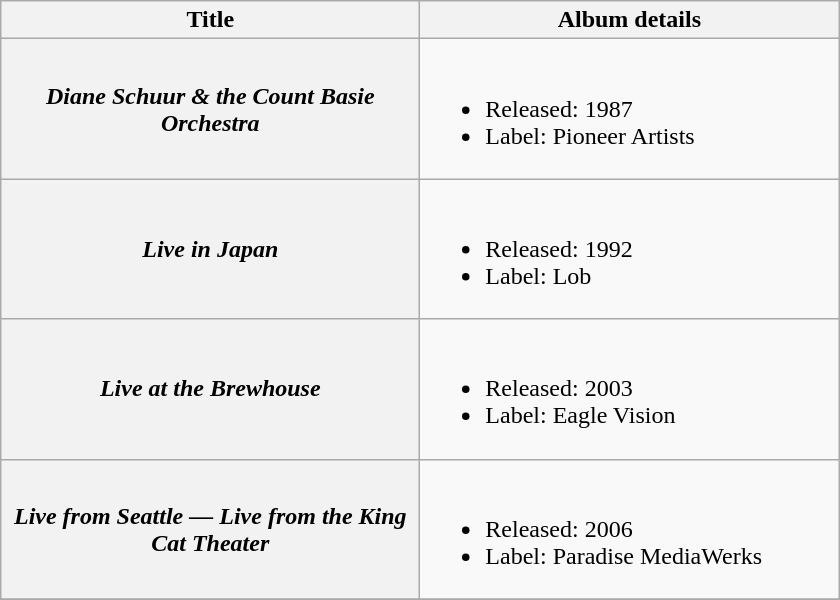<table class="wikitable plainrowheaders" style="text-align:center;">
<tr>
<th scope="col" style="width:17em;">Title</th>
<th scope="col" style="width:17em;">Album details</th>
</tr>
<tr>
<th scope="row"><em>Diane Schuur & the Count Basie Orchestra</em></th>
<td align=left><br><ul><li>Released: 1987</li><li>Label: Pioneer Artists</li></ul></td>
</tr>
<tr>
<th scope="row"><em>Live in Japan</em></th>
<td align=left><br><ul><li>Released: 1992</li><li>Label: Lob</li></ul></td>
</tr>
<tr>
<th scope="row"><em>Live at the Brewhouse</em></th>
<td align=left><br><ul><li>Released: 2003</li><li>Label: Eagle Vision</li></ul></td>
</tr>
<tr>
<th scope="row"><em>Live from Seattle — Live from the King Cat Theater</em></th>
<td align=left><br><ul><li>Released: 2006</li><li>Label: Paradise MediaWerks</li></ul></td>
</tr>
<tr>
</tr>
</table>
